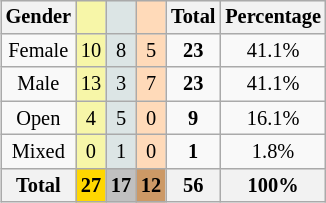<table class=wikitable style="font-size:85%; float:right; text-align:center">
<tr>
<th>Gender</th>
<td bgcolor=F7F6A8></td>
<td bgcolor=DCE5E5></td>
<td bgcolor=FFDAB9></td>
<th>Total</th>
<th>Percentage</th>
</tr>
<tr>
<td>Female</td>
<td bgcolor=F7F6A8>10</td>
<td bgcolor=DCE5E5>8</td>
<td bgcolor=FFDAB9>5</td>
<td><strong>23</strong></td>
<td>41.1%</td>
</tr>
<tr>
<td>Male</td>
<td bgcolor=F7F6A8>13</td>
<td bgcolor=DCE5E5>3</td>
<td bgcolor=FFDAB9>7</td>
<td><strong>23</strong></td>
<td>41.1%</td>
</tr>
<tr>
<td>Open</td>
<td bgcolor=F7F6A8>4</td>
<td bgcolor=DCE5E5>5</td>
<td bgcolor=FFDAB9>0</td>
<td><strong>9</strong></td>
<td>16.1%</td>
</tr>
<tr>
<td>Mixed</td>
<td bgcolor=F7F6A8>0</td>
<td bgcolor=DCE5E5>1</td>
<td bgcolor=FFDAB9>0</td>
<td><strong>1</strong></td>
<td>1.8%</td>
</tr>
<tr>
<th>Total</th>
<th style=background:gold>27</th>
<th style=background:silver>17</th>
<th style=background:#c96>12</th>
<th>56</th>
<th>100%</th>
</tr>
</table>
